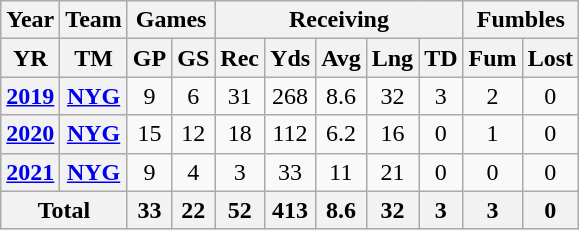<table class="wikitable" style="text-align:center">
<tr>
<th colspan="1">Year</th>
<th colspan="1">Team</th>
<th colspan="2">Games</th>
<th colspan="5">Receiving</th>
<th colspan="2">Fumbles</th>
</tr>
<tr>
<th>YR</th>
<th>TM</th>
<th>GP</th>
<th>GS</th>
<th>Rec</th>
<th>Yds</th>
<th>Avg</th>
<th>Lng</th>
<th>TD</th>
<th>Fum</th>
<th>Lost</th>
</tr>
<tr>
<th><a href='#'>2019</a></th>
<th><a href='#'>NYG</a></th>
<td>9</td>
<td>6</td>
<td>31</td>
<td>268</td>
<td>8.6</td>
<td>32</td>
<td>3</td>
<td>2</td>
<td>0</td>
</tr>
<tr>
<th><a href='#'>2020</a></th>
<th><a href='#'>NYG</a></th>
<td>15</td>
<td>12</td>
<td>18</td>
<td>112</td>
<td>6.2</td>
<td>16</td>
<td>0</td>
<td>1</td>
<td>0</td>
</tr>
<tr>
<th><a href='#'>2021</a></th>
<th><a href='#'>NYG</a></th>
<td>9</td>
<td>4</td>
<td>3</td>
<td>33</td>
<td>11</td>
<td>21</td>
<td>0</td>
<td>0</td>
<td>0</td>
</tr>
<tr>
<th colspan="2">Total</th>
<th>33</th>
<th>22</th>
<th>52</th>
<th>413</th>
<th>8.6</th>
<th>32</th>
<th>3</th>
<th>3</th>
<th>0</th>
</tr>
</table>
